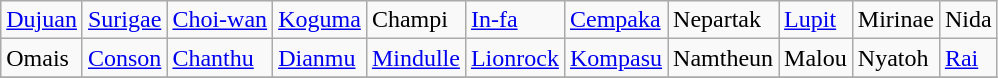<table class="wikitable">
<tr>
<td><a href='#'>Dujuan</a></td>
<td><a href='#'>Surigae</a></td>
<td><a href='#'>Choi-wan</a></td>
<td><a href='#'>Koguma</a></td>
<td>Champi</td>
<td><a href='#'>In-fa</a></td>
<td><a href='#'>Cempaka</a></td>
<td>Nepartak</td>
<td><a href='#'>Lupit</a></td>
<td>Mirinae</td>
<td>Nida</td>
</tr>
<tr>
<td>Omais</td>
<td><a href='#'>Conson</a></td>
<td><a href='#'>Chanthu</a></td>
<td><a href='#'>Dianmu</a></td>
<td><a href='#'>Mindulle</a></td>
<td><a href='#'>Lionrock</a></td>
<td><a href='#'>Kompasu</a></td>
<td>Namtheun</td>
<td>Malou</td>
<td>Nyatoh</td>
<td><a href='#'>Rai</a></td>
</tr>
<tr>
</tr>
</table>
